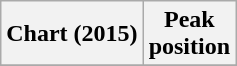<table class="wikitable sortable plainrowheaders" style="text-align:center">
<tr>
<th scope="col">Chart (2015)</th>
<th scope="col">Peak<br> position</th>
</tr>
<tr>
</tr>
</table>
